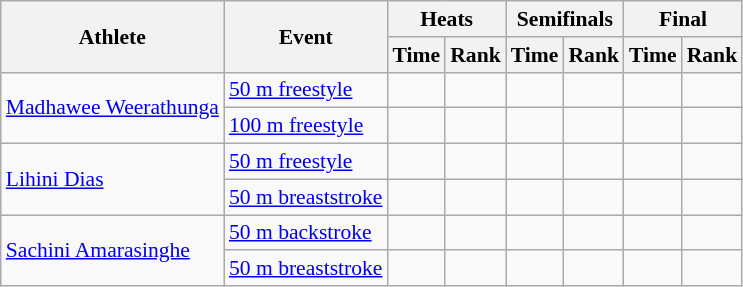<table class=wikitable style="font-size:90%">
<tr>
<th rowspan="2">Athlete</th>
<th rowspan="2">Event</th>
<th colspan="2">Heats</th>
<th colspan="2">Semifinals</th>
<th colspan="2">Final</th>
</tr>
<tr>
<th>Time</th>
<th>Rank</th>
<th>Time</th>
<th>Rank</th>
<th>Time</th>
<th>Rank</th>
</tr>
<tr>
<td rowspan="2"><a href='#'>Madhawee Weerathunga</a></td>
<td><a href='#'>50 m freestyle</a></td>
<td align=center></td>
<td align=center></td>
<td align=center></td>
<td align=center></td>
<td align=center></td>
<td align=center></td>
</tr>
<tr>
<td><a href='#'>100 m freestyle</a></td>
<td align=center></td>
<td align=center></td>
<td align=center></td>
<td align=center></td>
<td align=center></td>
<td align=center></td>
</tr>
<tr>
<td rowspan="2"><a href='#'>Lihini Dias</a></td>
<td><a href='#'>50 m freestyle</a></td>
<td align=center></td>
<td align=center></td>
<td align=center></td>
<td align=center></td>
<td align=center></td>
<td align=center></td>
</tr>
<tr>
<td><a href='#'>50 m breaststroke</a></td>
<td align=center></td>
<td align=center></td>
<td align=center></td>
<td align=center></td>
<td align=center></td>
<td align=center></td>
</tr>
<tr>
<td rowspan="2"><a href='#'>Sachini Amarasinghe</a></td>
<td><a href='#'>50 m backstroke</a></td>
<td align=center></td>
<td align=center></td>
<td align=center></td>
<td align=center></td>
<td align=center></td>
<td align=center></td>
</tr>
<tr>
<td><a href='#'>50 m breaststroke</a></td>
<td align=center></td>
<td align=center></td>
<td align=center></td>
<td align=center></td>
<td align=center></td>
<td align=center></td>
</tr>
</table>
